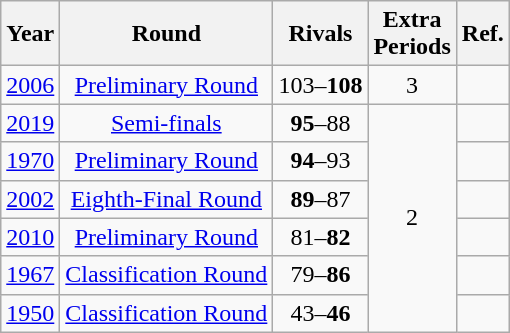<table class="wikitable sortable" style="text-align:center">
<tr>
<th>Year</th>
<th>Round</th>
<th>Rivals</th>
<th>Extra <br>Periods</th>
<th>Ref.</th>
</tr>
<tr>
<td><a href='#'>2006</a></td>
<td><a href='#'>Preliminary Round</a></td>
<td> 103–<strong>108</strong>  <strong></strong></td>
<td>3</td>
<td></td>
</tr>
<tr>
<td><a href='#'>2019</a></td>
<td><a href='#'>Semi-finals</a></td>
<td><strong></strong> <strong>95</strong>–88  </td>
<td rowspan="6">2</td>
<td></td>
</tr>
<tr>
<td><a href='#'>1970</a></td>
<td><a href='#'>Preliminary Round</a></td>
<td><strong></strong> <strong>94</strong>–93 </td>
<td></td>
</tr>
<tr>
<td><a href='#'>2002</a></td>
<td><a href='#'>Eighth-Final Round</a></td>
<td><strong></strong>  <strong>89</strong>–87 </td>
<td></td>
</tr>
<tr>
<td><a href='#'>2010</a></td>
<td><a href='#'>Preliminary Round</a></td>
<td> 81–<strong>82</strong> <strong></strong></td>
<td></td>
</tr>
<tr>
<td><a href='#'>1967</a></td>
<td><a href='#'>Classification Round</a></td>
<td> 79–<strong>86</strong> <strong></strong></td>
<td></td>
</tr>
<tr>
<td><a href='#'>1950</a></td>
<td><a href='#'>Classification Round</a></td>
<td>  43–<strong>46</strong> <strong></strong></td>
<td></td>
</tr>
</table>
